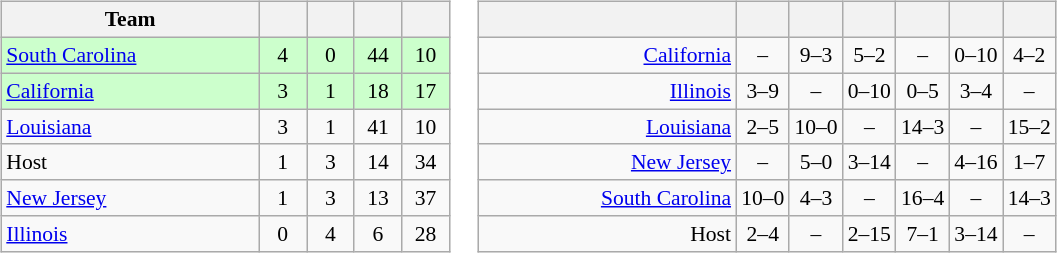<table>
<tr>
<td><br><table class="wikitable" style="text-align: center; font-size: 90%;">
<tr>
<th width=165>Team</th>
<th width=25></th>
<th width=25></th>
<th width=25></th>
<th width=25></th>
</tr>
<tr bgcolor="#ccffcc">
<td align="left"> <a href='#'>South Carolina</a></td>
<td>4</td>
<td>0</td>
<td>44</td>
<td>10</td>
</tr>
<tr bgcolor="#ccffcc">
<td align="left"> <a href='#'>California</a></td>
<td>3</td>
<td>1</td>
<td>18</td>
<td>17</td>
</tr>
<tr>
<td align="left"> <a href='#'>Louisiana</a></td>
<td>3</td>
<td>1</td>
<td>41</td>
<td>10</td>
</tr>
<tr>
<td align="left"> Host</td>
<td>1</td>
<td>3</td>
<td>14</td>
<td>34</td>
</tr>
<tr>
<td align="left"> <a href='#'>New Jersey</a></td>
<td>1</td>
<td>3</td>
<td>13</td>
<td>37</td>
</tr>
<tr>
<td align="left"> <a href='#'>Illinois</a></td>
<td>0</td>
<td>4</td>
<td>6</td>
<td>28</td>
</tr>
</table>
</td>
<td><br><table class="wikitable" style="text-align:center; font-size:90%;">
<tr>
<th width=165> </th>
<th></th>
<th></th>
<th></th>
<th></th>
<th></th>
<th></th>
</tr>
<tr>
<td style="text-align:right;"><a href='#'>California</a> </td>
<td>–</td>
<td>9–3</td>
<td>5–2</td>
<td>–</td>
<td>0–10</td>
<td>4–2</td>
</tr>
<tr>
<td style="text-align:right;"><a href='#'>Illinois</a> </td>
<td>3–9</td>
<td>–</td>
<td>0–10</td>
<td>0–5</td>
<td>3–4</td>
<td>–</td>
</tr>
<tr>
<td style="text-align:right;"><a href='#'>Louisiana</a> </td>
<td>2–5</td>
<td>10–0</td>
<td>–</td>
<td>14–3</td>
<td>–</td>
<td>15–2</td>
</tr>
<tr>
<td style="text-align:right;"><a href='#'>New Jersey</a> </td>
<td>–</td>
<td>5–0</td>
<td>3–14</td>
<td>–</td>
<td>4–16</td>
<td>1–7</td>
</tr>
<tr>
<td style="text-align:right;"><a href='#'>South Carolina</a> </td>
<td>10–0</td>
<td>4–3</td>
<td>–</td>
<td>16–4</td>
<td>–</td>
<td>14–3</td>
</tr>
<tr>
<td style="text-align:right;">Host </td>
<td>2–4</td>
<td>–</td>
<td>2–15</td>
<td>7–1</td>
<td>3–14</td>
<td>–</td>
</tr>
</table>
</td>
</tr>
</table>
